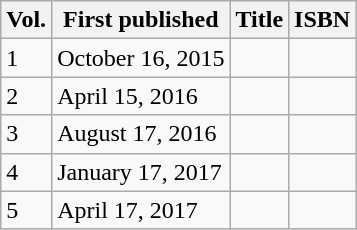<table class="wikitable">
<tr>
<th>Vol.</th>
<th>First published</th>
<th>Title</th>
<th>ISBN</th>
</tr>
<tr>
<td>1</td>
<td>October 16, 2015</td>
<td></td>
<td><small></small></td>
</tr>
<tr>
<td>2</td>
<td>April 15, 2016</td>
<td></td>
<td><small></small></td>
</tr>
<tr>
<td>3</td>
<td>August 17, 2016</td>
<td></td>
<td><small></small></td>
</tr>
<tr>
<td>4</td>
<td>January 17, 2017</td>
<td></td>
<td><small></small></td>
</tr>
<tr>
<td>5</td>
<td>April 17, 2017</td>
<td></td>
<td><small></small></td>
</tr>
</table>
